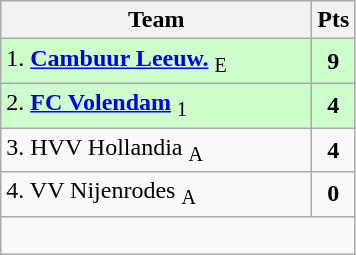<table class="wikitable" style="text-align:center; float:left; margin-right:1em;">
<tr>
<th style="width:200px">Team</th>
<th width=20>Pts</th>
</tr>
<tr bgcolor=ccffcc>
<td align=left>1. <strong><a href='#'>Cambuur Leeuw.</a></strong> <sub>E</sub></td>
<td><strong>9</strong></td>
</tr>
<tr bgcolor=ccffcc>
<td align=left>2. <strong><a href='#'>FC Volendam</a></strong> <sub>1</sub></td>
<td><strong>4</strong></td>
</tr>
<tr>
<td align=left>3. HVV Hollandia <sub>A</sub></td>
<td><strong>4</strong></td>
</tr>
<tr>
<td align=left>4. VV Nijenrodes <sub>A</sub></td>
<td><strong>0</strong></td>
</tr>
<tr>
<td colspan=2> </td>
</tr>
</table>
